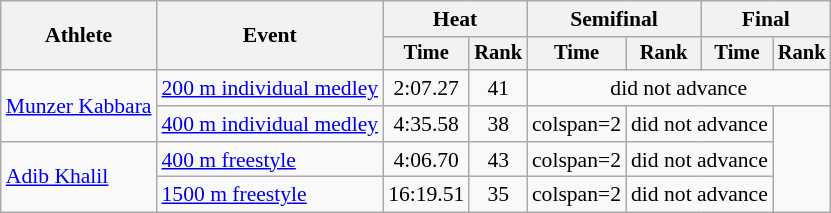<table class="wikitable" style="text-align:center; font-size:90%">
<tr>
<th rowspan="2">Athlete</th>
<th rowspan="2">Event</th>
<th colspan="2">Heat</th>
<th colspan="2">Semifinal</th>
<th colspan="2">Final</th>
</tr>
<tr style="font-size:95%">
<th>Time</th>
<th>Rank</th>
<th>Time</th>
<th>Rank</th>
<th>Time</th>
<th>Rank</th>
</tr>
<tr>
<td align=left rowspan=2><a href='#'>Munzer Kabbara</a></td>
<td align=left><a href='#'>200 m individual medley</a></td>
<td>2:07.27</td>
<td>41</td>
<td colspan=4>did not advance</td>
</tr>
<tr>
<td align=left><a href='#'>400 m individual medley</a></td>
<td>4:35.58</td>
<td>38</td>
<td>colspan=2 </td>
<td colspan=2>did not advance</td>
</tr>
<tr>
<td align=left rowspan=2><a href='#'>Adib Khalil</a></td>
<td align=left><a href='#'>400 m freestyle</a></td>
<td>4:06.70</td>
<td>43</td>
<td>colspan=2 </td>
<td colspan=2>did not advance</td>
</tr>
<tr>
<td align=left><a href='#'>1500 m freestyle</a></td>
<td>16:19.51</td>
<td>35</td>
<td>colspan=2 </td>
<td colspan=2>did not advance</td>
</tr>
</table>
